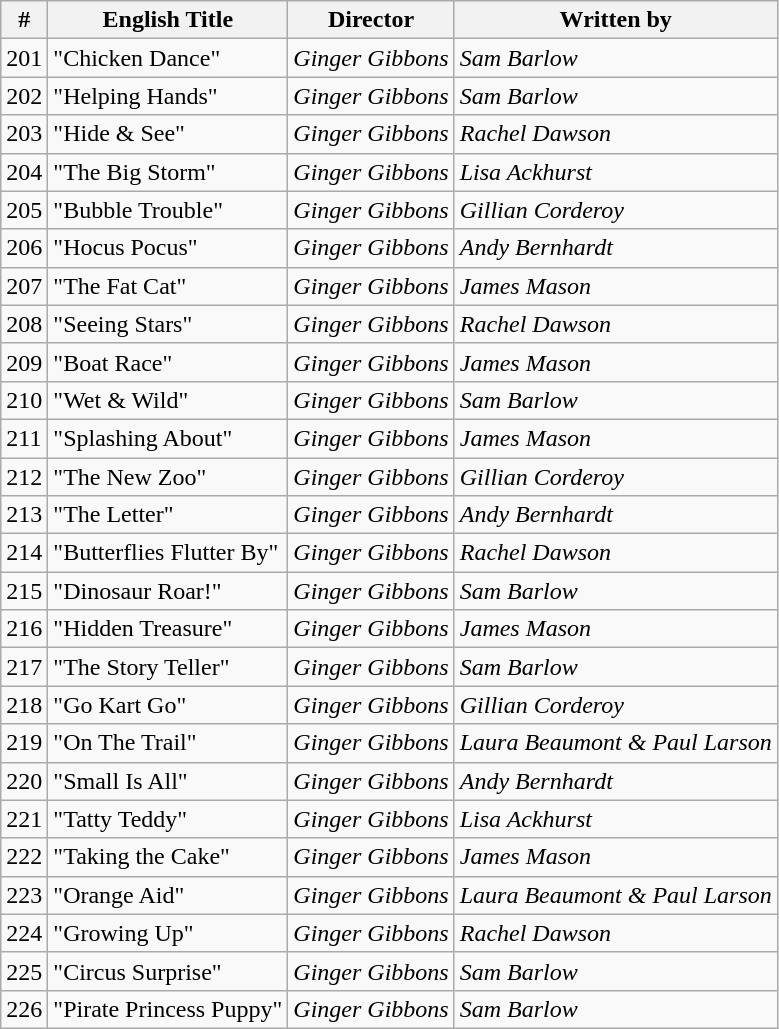<table class="wikitable sortable">
<tr>
<th>#</th>
<th>English Title</th>
<th>Director</th>
<th>Written by</th>
</tr>
<tr>
<td>201</td>
<td>"Chicken Dance"</td>
<td><em>Ginger Gibbons</em></td>
<td><em>Sam Barlow</em></td>
</tr>
<tr>
<td>202</td>
<td>"Helping Hands"</td>
<td><em>Ginger Gibbons</em></td>
<td><em>Sam Barlow</em></td>
</tr>
<tr>
<td>203</td>
<td>"Hide & See"</td>
<td><em>Ginger Gibbons</em></td>
<td><em>Rachel Dawson</em></td>
</tr>
<tr>
<td>204</td>
<td>"The Big Storm"</td>
<td><em>Ginger Gibbons</em></td>
<td><em>Lisa Ackhurst</em></td>
</tr>
<tr>
<td>205</td>
<td>"Bubble Trouble"</td>
<td><em>Ginger Gibbons</em></td>
<td><em>Gillian Corderoy</em></td>
</tr>
<tr>
<td>206</td>
<td>"Hocus Pocus"</td>
<td><em>Ginger Gibbons</em></td>
<td><em>Andy Bernhardt</em></td>
</tr>
<tr>
<td>207</td>
<td>"The Fat Cat"</td>
<td><em>Ginger Gibbons</em></td>
<td><em>James Mason</em></td>
</tr>
<tr>
<td>208</td>
<td>"Seeing Stars"</td>
<td><em>Ginger Gibbons</em></td>
<td><em>Rachel Dawson</em></td>
</tr>
<tr>
<td>209</td>
<td>"Boat Race"</td>
<td><em>Ginger Gibbons</em></td>
<td><em>James Mason</em></td>
</tr>
<tr>
<td>210</td>
<td>"Wet & Wild"</td>
<td><em>Ginger Gibbons</em></td>
<td><em>Sam Barlow</em></td>
</tr>
<tr>
<td>211</td>
<td>"Splashing About"</td>
<td><em>Ginger Gibbons</em></td>
<td><em>James Mason</em></td>
</tr>
<tr>
<td>212</td>
<td>"The New Zoo"</td>
<td><em>Ginger Gibbons</em></td>
<td><em>Gillian Corderoy</em></td>
</tr>
<tr>
<td>213</td>
<td>"The Letter"</td>
<td><em>Ginger Gibbons</em></td>
<td><em>Andy Bernhardt</em></td>
</tr>
<tr>
<td>214</td>
<td>"Butterflies Flutter By"</td>
<td><em>Ginger Gibbons</em></td>
<td><em>Rachel Dawson</em></td>
</tr>
<tr>
<td>215</td>
<td>"Dinosaur Roar!"</td>
<td><em>Ginger Gibbons</em></td>
<td><em>Sam Barlow</em></td>
</tr>
<tr>
<td>216</td>
<td>"Hidden Treasure"</td>
<td><em>Ginger Gibbons</em></td>
<td><em>James Mason</em></td>
</tr>
<tr>
<td>217</td>
<td>"The Story Teller"</td>
<td><em>Ginger Gibbons</em></td>
<td><em>Sam Barlow</em></td>
</tr>
<tr>
<td>218</td>
<td>"Go Kart Go"</td>
<td><em>Ginger Gibbons</em></td>
<td><em>Gillian Corderoy</em></td>
</tr>
<tr>
<td>219</td>
<td>"On The Trail"</td>
<td><em>Ginger Gibbons</em></td>
<td><em>Laura Beaumont & Paul Larson</em></td>
</tr>
<tr>
<td>220</td>
<td>"Small Is All"</td>
<td><em>Ginger Gibbons</em></td>
<td><em>Andy Bernhardt</em></td>
</tr>
<tr>
<td>221</td>
<td>"Tatty Teddy"</td>
<td><em>Ginger Gibbons</em></td>
<td><em>Lisa Ackhurst</em></td>
</tr>
<tr>
<td>222</td>
<td>"Taking the Cake"</td>
<td><em>Ginger Gibbons</em></td>
<td><em>James Mason</em></td>
</tr>
<tr>
<td>223</td>
<td>"Orange Aid"</td>
<td><em>Ginger Gibbons</em></td>
<td><em>Laura Beaumont & Paul Larson</em></td>
</tr>
<tr>
<td>224</td>
<td>"Growing Up"</td>
<td><em>Ginger Gibbons</em></td>
<td><em>Rachel Dawson</em></td>
</tr>
<tr>
<td>225</td>
<td>"Circus Surprise"</td>
<td><em>Ginger Gibbons</em></td>
<td><em>Sam Barlow</em></td>
</tr>
<tr>
<td>226</td>
<td>"Pirate Princess Puppy"</td>
<td><em>Ginger Gibbons</em></td>
<td><em>Sam Barlow</em></td>
</tr>
</table>
